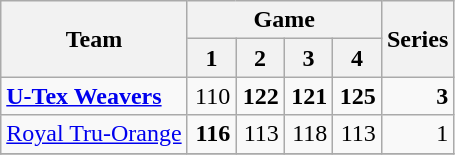<table class=wikitable style="text-align:right">
<tr>
<th rowspan=2>Team</th>
<th colspan=4>Game</th>
<th rowspan=2>Series</th>
</tr>
<tr>
<th width=25>1</th>
<th width=25>2</th>
<th width=25>3</th>
<th width=25>4</th>
</tr>
<tr>
<td align=left><strong><a href='#'>U-Tex Weavers</a></strong></td>
<td>110</td>
<td><strong>122</strong></td>
<td><strong>121</strong></td>
<td><strong>125</strong></td>
<td><strong>3</strong></td>
</tr>
<tr>
<td align=left><a href='#'>Royal Tru-Orange</a></td>
<td><strong>116</strong></td>
<td>113</td>
<td>118</td>
<td>113</td>
<td>1</td>
</tr>
<tr style="font-size: 75%;">
</tr>
</table>
